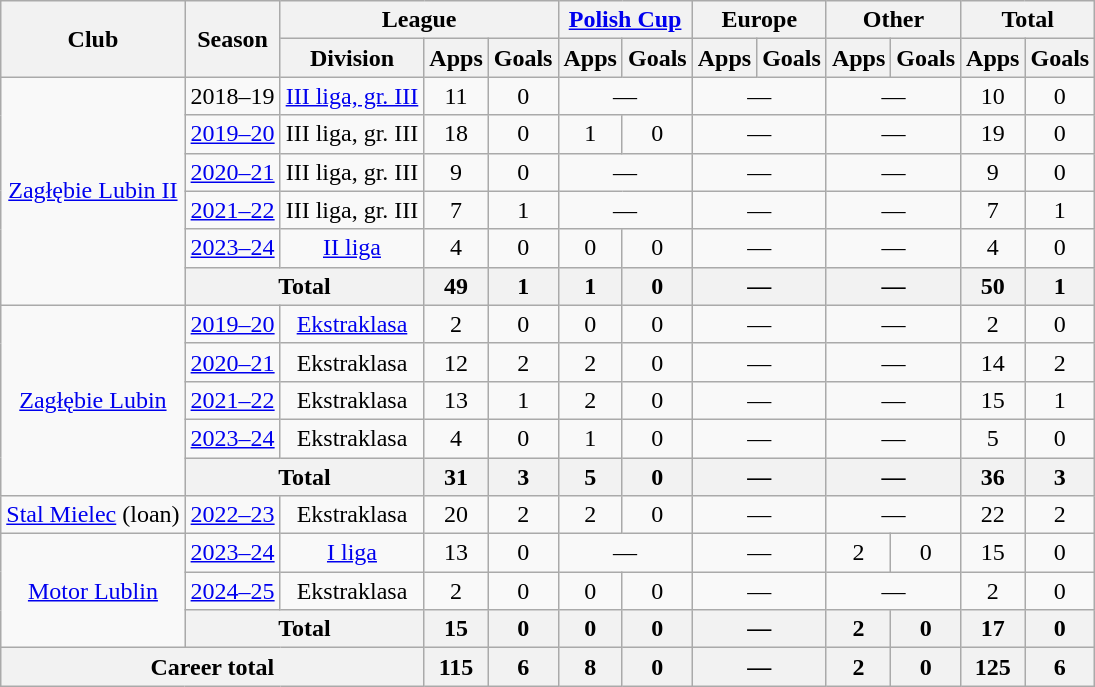<table class="wikitable" style="text-align:center">
<tr>
<th rowspan="2">Club</th>
<th rowspan="2">Season</th>
<th colspan="3">League</th>
<th colspan="2"><a href='#'>Polish Cup</a></th>
<th colspan="2">Europe</th>
<th colspan="2">Other</th>
<th colspan="2">Total</th>
</tr>
<tr>
<th>Division</th>
<th>Apps</th>
<th>Goals</th>
<th>Apps</th>
<th>Goals</th>
<th>Apps</th>
<th>Goals</th>
<th>Apps</th>
<th>Goals</th>
<th>Apps</th>
<th>Goals</th>
</tr>
<tr>
<td rowspan=6><a href='#'>Zagłębie Lubin II</a></td>
<td>2018–19</td>
<td><a href='#'>III liga, gr. III</a></td>
<td>11</td>
<td>0</td>
<td colspan="2">—</td>
<td colspan="2">—</td>
<td colspan="2">—</td>
<td>10</td>
<td>0</td>
</tr>
<tr>
<td><a href='#'>2019–20</a></td>
<td>III liga, gr. III</td>
<td>18</td>
<td>0</td>
<td>1</td>
<td>0</td>
<td colspan="2">—</td>
<td colspan="2">—</td>
<td>19</td>
<td>0</td>
</tr>
<tr>
<td><a href='#'>2020–21</a></td>
<td>III liga, gr. III</td>
<td>9</td>
<td>0</td>
<td colspan="2">—</td>
<td colspan="2">—</td>
<td colspan="2">—</td>
<td>9</td>
<td>0</td>
</tr>
<tr>
<td><a href='#'>2021–22</a></td>
<td>III liga, gr. III</td>
<td>7</td>
<td>1</td>
<td colspan="2">—</td>
<td colspan="2">—</td>
<td colspan="2">—</td>
<td>7</td>
<td>1</td>
</tr>
<tr>
<td><a href='#'>2023–24</a></td>
<td><a href='#'>II liga</a></td>
<td>4</td>
<td>0</td>
<td>0</td>
<td>0</td>
<td colspan="2">—</td>
<td colspan="2">—</td>
<td>4</td>
<td>0</td>
</tr>
<tr>
<th colspan="2">Total</th>
<th>49</th>
<th>1</th>
<th>1</th>
<th>0</th>
<th colspan="2">—</th>
<th colspan="2">—</th>
<th>50</th>
<th>1</th>
</tr>
<tr>
<td rowspan="5"><a href='#'>Zagłębie Lubin</a></td>
<td><a href='#'>2019–20</a></td>
<td><a href='#'>Ekstraklasa</a></td>
<td>2</td>
<td>0</td>
<td>0</td>
<td>0</td>
<td colspan="2">—</td>
<td colspan="2">—</td>
<td>2</td>
<td>0</td>
</tr>
<tr>
<td><a href='#'>2020–21</a></td>
<td>Ekstraklasa</td>
<td>12</td>
<td>2</td>
<td>2</td>
<td>0</td>
<td colspan="2">—</td>
<td colspan="2">—</td>
<td>14</td>
<td>2</td>
</tr>
<tr>
<td><a href='#'>2021–22</a></td>
<td>Ekstraklasa</td>
<td>13</td>
<td>1</td>
<td>2</td>
<td>0</td>
<td colspan="2">—</td>
<td colspan="2">—</td>
<td>15</td>
<td>1</td>
</tr>
<tr>
<td><a href='#'>2023–24</a></td>
<td>Ekstraklasa</td>
<td>4</td>
<td>0</td>
<td>1</td>
<td>0</td>
<td colspan="2">—</td>
<td colspan="2">—</td>
<td>5</td>
<td>0</td>
</tr>
<tr>
<th colspan="2">Total</th>
<th>31</th>
<th>3</th>
<th>5</th>
<th>0</th>
<th colspan="2">—</th>
<th colspan="2">—</th>
<th>36</th>
<th>3</th>
</tr>
<tr>
<td><a href='#'>Stal Mielec</a> (loan)</td>
<td><a href='#'>2022–23</a></td>
<td>Ekstraklasa</td>
<td>20</td>
<td>2</td>
<td>2</td>
<td>0</td>
<td colspan="2">—</td>
<td colspan="2">—</td>
<td>22</td>
<td>2</td>
</tr>
<tr>
<td rowspan="3"><a href='#'>Motor Lublin</a></td>
<td><a href='#'>2023–24</a></td>
<td><a href='#'>I liga</a></td>
<td>13</td>
<td>0</td>
<td colspan="2">—</td>
<td colspan="2">—</td>
<td>2</td>
<td>0</td>
<td>15</td>
<td>0</td>
</tr>
<tr>
<td><a href='#'>2024–25</a></td>
<td>Ekstraklasa</td>
<td>2</td>
<td>0</td>
<td>0</td>
<td>0</td>
<td colspan="2">—</td>
<td colspan="2">—</td>
<td>2</td>
<td>0</td>
</tr>
<tr>
<th colspan="2">Total</th>
<th>15</th>
<th>0</th>
<th>0</th>
<th>0</th>
<th colspan="2">—</th>
<th>2</th>
<th>0</th>
<th>17</th>
<th>0</th>
</tr>
<tr>
<th colspan="3">Career total</th>
<th>115</th>
<th>6</th>
<th>8</th>
<th>0</th>
<th colspan="2">—</th>
<th>2</th>
<th>0</th>
<th>125</th>
<th>6</th>
</tr>
</table>
